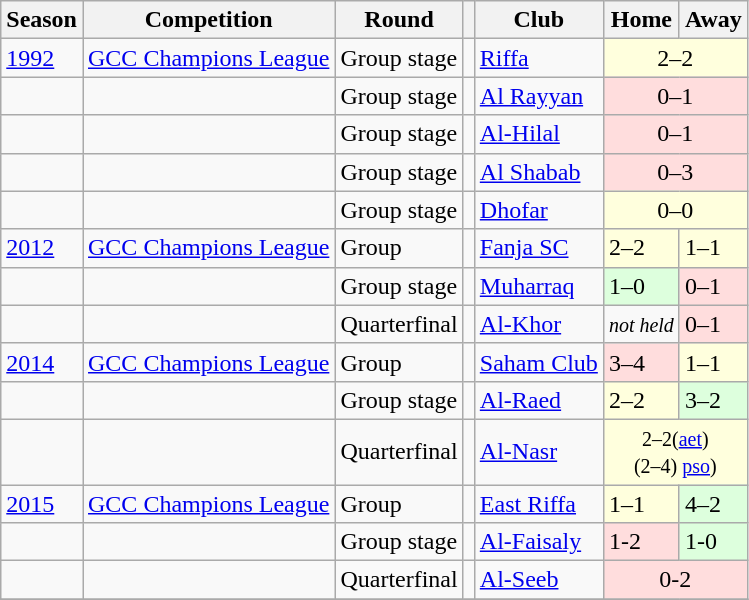<table class="wikitable ">
<tr>
<th>Season</th>
<th>Competition</th>
<th>Round</th>
<th></th>
<th>Club</th>
<th>Home</th>
<th>Away</th>
</tr>
<tr>
<td><a href='#'>1992</a></td>
<td><a href='#'>GCC Champions League</a></td>
<td>Group stage</td>
<td></td>
<td><a href='#'>Riffa</a></td>
<td colspan="2" align=center style="background:#ffd;">2–2</td>
</tr>
<tr>
<td></td>
<td></td>
<td>Group stage</td>
<td></td>
<td><a href='#'>Al Rayyan</a></td>
<td colspan="2" align=center style="background:#fdd;">0–1</td>
</tr>
<tr>
<td></td>
<td></td>
<td>Group stage</td>
<td></td>
<td><a href='#'>Al-Hilal</a></td>
<td colspan="2" align=center style="background:#fdd;">0–1</td>
</tr>
<tr>
<td></td>
<td></td>
<td>Group stage</td>
<td></td>
<td><a href='#'>Al Shabab</a></td>
<td colspan="2" align=center style="background:#fdd;">0–3</td>
</tr>
<tr>
<td></td>
<td></td>
<td>Group stage</td>
<td></td>
<td><a href='#'>Dhofar</a></td>
<td colspan="2" align=center style="background:#ffd;">0–0</td>
</tr>
<tr>
<td><a href='#'>2012</a></td>
<td><a href='#'>GCC Champions League</a></td>
<td>Group</td>
<td></td>
<td><a href='#'>Fanja SC</a></td>
<td style="background:#ffd;">2–2</td>
<td style="background:#ffd;">1–1</td>
</tr>
<tr>
<td></td>
<td></td>
<td>Group stage</td>
<td></td>
<td><a href='#'>Muharraq</a></td>
<td bgcolor=#ddffdd>1–0</td>
<td style="background:#fdd;">0–1</td>
</tr>
<tr>
<td></td>
<td></td>
<td>Quarterfinal</td>
<td></td>
<td><a href='#'>Al-Khor</a></td>
<td><small><em>not held</em></small></td>
<td style="background:#fdd;">0–1</td>
</tr>
<tr>
<td><a href='#'>2014</a></td>
<td><a href='#'>GCC Champions League</a></td>
<td>Group</td>
<td></td>
<td><a href='#'>Saham Club</a></td>
<td style="background:#fdd;">3–4</td>
<td style="background:#ffd;">1–1</td>
</tr>
<tr>
<td></td>
<td></td>
<td>Group stage</td>
<td></td>
<td><a href='#'>Al-Raed</a></td>
<td style="background:#ffd;">2–2</td>
<td bgcolor=#ddffdd>3–2</td>
</tr>
<tr>
<td></td>
<td></td>
<td>Quarterfinal</td>
<td></td>
<td><a href='#'>Al-Nasr</a></td>
<td colspan="2" align=center style="background:#ffffdd;"><small>2–2(<a href='#'>aet</a>) <br> (2–4) <a href='#'>pso</a>)</small></td>
</tr>
<tr>
<td><a href='#'>2015</a></td>
<td><a href='#'>GCC Champions League</a></td>
<td>Group</td>
<td></td>
<td><a href='#'>East Riffa</a></td>
<td style="background:#ffd;">1–1</td>
<td bgcolor=#ddffdd>4–2</td>
</tr>
<tr>
<td></td>
<td></td>
<td>Group stage</td>
<td></td>
<td><a href='#'>Al-Faisaly</a></td>
<td style="background:#fdd;">1-2</td>
<td bgcolor=#ddffdd>1-0</td>
</tr>
<tr>
<td></td>
<td></td>
<td>Quarterfinal</td>
<td></td>
<td><a href='#'>Al-Seeb</a></td>
<td colspan="2" align=center style="background:#fdd;">0-2</td>
</tr>
<tr>
</tr>
</table>
